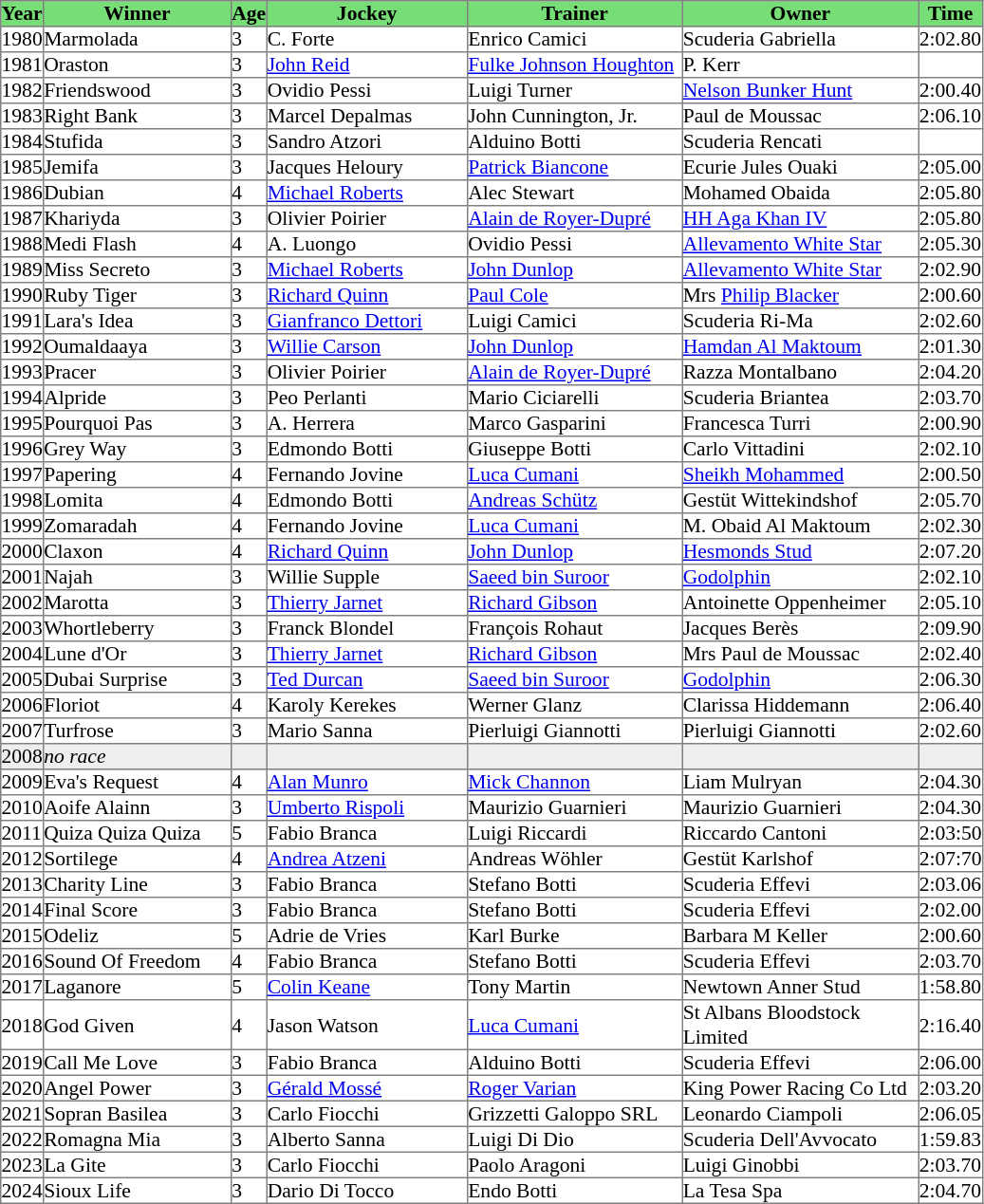<table class = "sortable" | border="1" cellpadding="0" style="border-collapse: collapse; font-size:90%">
<tr bgcolor="#77dd77" align="center">
<th>Year</th>
<th>Winner</th>
<th>Age</th>
<th>Jockey</th>
<th>Trainer</th>
<th>Owner</th>
<th>Time</th>
</tr>
<tr>
<td>1980</td>
<td width=131px>Marmolada</td>
<td>3</td>
<td width=140px>C. Forte</td>
<td width=150px>Enrico Camici</td>
<td width=165px>Scuderia Gabriella</td>
<td>2:02.80</td>
</tr>
<tr>
<td>1981</td>
<td>Oraston</td>
<td>3</td>
<td><a href='#'>John Reid</a></td>
<td><a href='#'>Fulke Johnson Houghton</a></td>
<td>P. Kerr</td>
<td></td>
</tr>
<tr>
<td>1982</td>
<td>Friendswood</td>
<td>3</td>
<td>Ovidio Pessi</td>
<td>Luigi Turner</td>
<td><a href='#'>Nelson Bunker Hunt</a></td>
<td>2:00.40</td>
</tr>
<tr>
<td>1983</td>
<td>Right Bank</td>
<td>3</td>
<td>Marcel Depalmas</td>
<td>John Cunnington, Jr.</td>
<td>Paul de Moussac</td>
<td>2:06.10</td>
</tr>
<tr>
<td>1984</td>
<td>Stufida</td>
<td>3</td>
<td>Sandro Atzori</td>
<td>Alduino Botti</td>
<td>Scuderia Rencati</td>
<td></td>
</tr>
<tr>
<td>1985</td>
<td>Jemifa</td>
<td>3</td>
<td>Jacques Heloury</td>
<td><a href='#'>Patrick Biancone</a></td>
<td>Ecurie Jules Ouaki</td>
<td>2:05.00</td>
</tr>
<tr>
<td>1986</td>
<td>Dubian</td>
<td>4</td>
<td><a href='#'>Michael Roberts</a></td>
<td>Alec Stewart</td>
<td>Mohamed Obaida</td>
<td>2:05.80</td>
</tr>
<tr>
<td>1987</td>
<td>Khariyda</td>
<td>3</td>
<td>Olivier Poirier</td>
<td><a href='#'>Alain de Royer-Dupré</a></td>
<td><a href='#'>HH Aga Khan IV</a></td>
<td>2:05.80</td>
</tr>
<tr>
<td>1988</td>
<td>Medi Flash</td>
<td>4</td>
<td>A. Luongo</td>
<td>Ovidio Pessi</td>
<td><a href='#'>Allevamento White Star</a></td>
<td>2:05.30</td>
</tr>
<tr>
<td>1989</td>
<td>Miss Secreto</td>
<td>3</td>
<td><a href='#'>Michael Roberts</a></td>
<td><a href='#'>John Dunlop</a></td>
<td><a href='#'>Allevamento White Star</a></td>
<td>2:02.90</td>
</tr>
<tr>
<td>1990</td>
<td>Ruby Tiger</td>
<td>3</td>
<td><a href='#'>Richard Quinn</a></td>
<td><a href='#'>Paul Cole</a></td>
<td>Mrs <a href='#'>Philip Blacker</a></td>
<td>2:00.60</td>
</tr>
<tr>
<td>1991</td>
<td>Lara's Idea</td>
<td>3</td>
<td><a href='#'>Gianfranco Dettori</a></td>
<td>Luigi Camici</td>
<td>Scuderia Ri-Ma</td>
<td>2:02.60</td>
</tr>
<tr>
<td>1992</td>
<td>Oumaldaaya</td>
<td>3</td>
<td><a href='#'>Willie Carson</a></td>
<td><a href='#'>John Dunlop</a></td>
<td><a href='#'>Hamdan Al Maktoum</a></td>
<td>2:01.30</td>
</tr>
<tr>
<td>1993</td>
<td>Pracer</td>
<td>3</td>
<td>Olivier Poirier</td>
<td><a href='#'>Alain de Royer-Dupré</a></td>
<td>Razza Montalbano</td>
<td>2:04.20</td>
</tr>
<tr>
<td>1994</td>
<td>Alpride</td>
<td>3</td>
<td>Peo Perlanti</td>
<td>Mario Ciciarelli</td>
<td>Scuderia Briantea</td>
<td>2:03.70</td>
</tr>
<tr>
<td>1995</td>
<td>Pourquoi Pas</td>
<td>3</td>
<td>A. Herrera</td>
<td>Marco Gasparini</td>
<td>Francesca Turri</td>
<td>2:00.90</td>
</tr>
<tr>
<td>1996</td>
<td>Grey Way</td>
<td>3</td>
<td>Edmondo Botti</td>
<td>Giuseppe Botti</td>
<td>Carlo Vittadini</td>
<td>2:02.10</td>
</tr>
<tr>
<td>1997</td>
<td>Papering</td>
<td>4</td>
<td>Fernando Jovine</td>
<td><a href='#'>Luca Cumani</a></td>
<td><a href='#'>Sheikh Mohammed</a></td>
<td>2:00.50</td>
</tr>
<tr>
<td>1998</td>
<td>Lomita</td>
<td>4</td>
<td>Edmondo Botti</td>
<td><a href='#'>Andreas Schütz</a></td>
<td>Gestüt Wittekindshof</td>
<td>2:05.70</td>
</tr>
<tr>
<td>1999</td>
<td>Zomaradah</td>
<td>4</td>
<td>Fernando Jovine</td>
<td><a href='#'>Luca Cumani</a></td>
<td>M. Obaid Al Maktoum </td>
<td>2:02.30</td>
</tr>
<tr>
<td>2000</td>
<td>Claxon</td>
<td>4</td>
<td><a href='#'>Richard Quinn</a></td>
<td><a href='#'>John Dunlop</a></td>
<td><a href='#'>Hesmonds Stud</a></td>
<td>2:07.20</td>
</tr>
<tr>
<td>2001</td>
<td>Najah</td>
<td>3</td>
<td>Willie Supple</td>
<td><a href='#'>Saeed bin Suroor</a></td>
<td><a href='#'>Godolphin</a></td>
<td>2:02.10</td>
</tr>
<tr>
<td>2002</td>
<td>Marotta</td>
<td>3</td>
<td><a href='#'>Thierry Jarnet</a></td>
<td><a href='#'>Richard Gibson</a></td>
<td>Antoinette Oppenheimer</td>
<td>2:05.10</td>
</tr>
<tr>
<td>2003</td>
<td>Whortleberry</td>
<td>3</td>
<td>Franck Blondel</td>
<td>François Rohaut</td>
<td>Jacques Berès</td>
<td>2:09.90</td>
</tr>
<tr>
<td>2004</td>
<td>Lune d'Or</td>
<td>3</td>
<td><a href='#'>Thierry Jarnet</a></td>
<td><a href='#'>Richard Gibson</a></td>
<td>Mrs Paul de Moussac</td>
<td>2:02.40</td>
</tr>
<tr>
<td>2005</td>
<td>Dubai Surprise</td>
<td>3</td>
<td><a href='#'>Ted Durcan</a></td>
<td><a href='#'>Saeed bin Suroor</a></td>
<td><a href='#'>Godolphin</a></td>
<td>2:06.30</td>
</tr>
<tr>
<td>2006</td>
<td>Floriot</td>
<td>4</td>
<td>Karoly Kerekes</td>
<td>Werner Glanz</td>
<td>Clarissa Hiddemann</td>
<td>2:06.40</td>
</tr>
<tr>
<td>2007</td>
<td>Turfrose</td>
<td>3</td>
<td>Mario Sanna</td>
<td>Pierluigi Giannotti</td>
<td>Pierluigi Giannotti</td>
<td>2:02.60</td>
</tr>
<tr bgcolor="#eeeeee">
<td>2008</td>
<td><em>no race</em> </td>
<td></td>
<td></td>
<td></td>
<td></td>
<td></td>
</tr>
<tr>
<td>2009</td>
<td>Eva's Request</td>
<td>4</td>
<td><a href='#'>Alan Munro</a></td>
<td><a href='#'>Mick Channon</a></td>
<td>Liam Mulryan</td>
<td>2:04.30</td>
</tr>
<tr>
<td>2010</td>
<td>Aoife Alainn</td>
<td>3</td>
<td><a href='#'>Umberto Rispoli</a></td>
<td>Maurizio Guarnieri</td>
<td>Maurizio Guarnieri</td>
<td>2:04.30</td>
</tr>
<tr>
<td>2011</td>
<td>Quiza Quiza Quiza</td>
<td>5</td>
<td>Fabio Branca</td>
<td>Luigi Riccardi</td>
<td>Riccardo Cantoni</td>
<td>2:03:50</td>
</tr>
<tr>
<td>2012</td>
<td>Sortilege</td>
<td>4</td>
<td><a href='#'>Andrea Atzeni</a></td>
<td>Andreas Wöhler</td>
<td>Gestüt Karlshof</td>
<td>2:07:70</td>
</tr>
<tr>
<td>2013</td>
<td>Charity Line</td>
<td>3</td>
<td>Fabio Branca</td>
<td>Stefano Botti</td>
<td>Scuderia Effevi</td>
<td>2:03.06</td>
</tr>
<tr>
<td>2014</td>
<td>Final Score</td>
<td>3</td>
<td>Fabio Branca</td>
<td>Stefano Botti</td>
<td>Scuderia Effevi</td>
<td>2:02.00</td>
</tr>
<tr>
<td>2015</td>
<td>Odeliz</td>
<td>5</td>
<td>Adrie de Vries</td>
<td>Karl Burke</td>
<td>Barbara M Keller</td>
<td>2:00.60</td>
</tr>
<tr>
<td>2016</td>
<td>Sound Of Freedom</td>
<td>4</td>
<td>Fabio Branca</td>
<td>Stefano Botti</td>
<td>Scuderia Effevi</td>
<td>2:03.70</td>
</tr>
<tr>
<td>2017</td>
<td>Laganore</td>
<td>5</td>
<td><a href='#'>Colin Keane</a></td>
<td>Tony Martin</td>
<td>Newtown Anner Stud</td>
<td>1:58.80</td>
</tr>
<tr>
<td>2018</td>
<td>God Given</td>
<td>4</td>
<td>Jason Watson</td>
<td><a href='#'>Luca Cumani</a></td>
<td>St Albans Bloodstock Limited</td>
<td>2:16.40</td>
</tr>
<tr>
<td>2019</td>
<td>Call Me Love</td>
<td>3</td>
<td>Fabio Branca</td>
<td>Alduino Botti</td>
<td>Scuderia Effevi</td>
<td>2:06.00</td>
</tr>
<tr>
<td>2020</td>
<td>Angel Power</td>
<td>3</td>
<td><a href='#'>Gérald Mossé</a></td>
<td><a href='#'>Roger Varian</a></td>
<td>King Power Racing Co Ltd</td>
<td>2:03.20</td>
</tr>
<tr>
<td>2021</td>
<td>Sopran Basilea</td>
<td>3</td>
<td>Carlo Fiocchi</td>
<td>Grizzetti Galoppo SRL</td>
<td>Leonardo Ciampoli</td>
<td>2:06.05</td>
</tr>
<tr>
<td>2022</td>
<td>Romagna Mia</td>
<td>3</td>
<td>Alberto Sanna</td>
<td>Luigi Di Dio</td>
<td>Scuderia Dell'Avvocato</td>
<td>1:59.83</td>
</tr>
<tr>
<td>2023</td>
<td>La Gite</td>
<td>3</td>
<td>Carlo Fiocchi</td>
<td>Paolo Aragoni</td>
<td>Luigi Ginobbi</td>
<td>2:03.70</td>
</tr>
<tr>
<td>2024</td>
<td>Sioux Life</td>
<td>3</td>
<td>Dario Di Tocco</td>
<td>Endo Botti</td>
<td>La Tesa Spa</td>
<td>2:04.70</td>
</tr>
</table>
